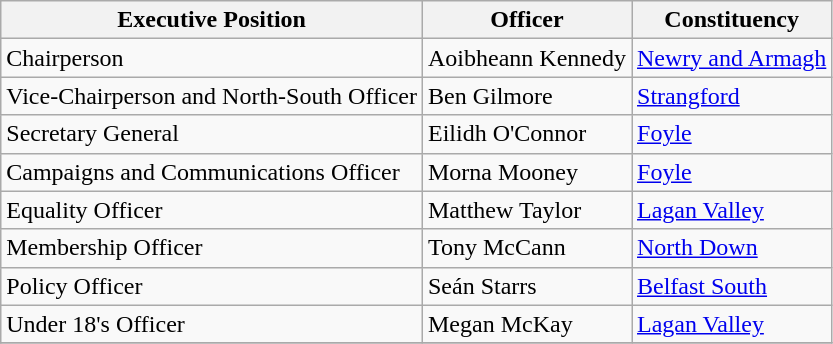<table class="wikitable">
<tr>
<th>Executive Position</th>
<th>Officer</th>
<th>Constituency</th>
</tr>
<tr>
<td>Chairperson</td>
<td>Aoibheann Kennedy</td>
<td><a href='#'>Newry and Armagh</a></td>
</tr>
<tr>
<td>Vice-Chairperson and North-South Officer</td>
<td>Ben Gilmore</td>
<td><a href='#'>Strangford</a></td>
</tr>
<tr>
<td>Secretary General</td>
<td>Eilidh O'Connor</td>
<td><a href='#'>Foyle</a></td>
</tr>
<tr>
<td>Campaigns and Communications Officer</td>
<td>Morna Mooney</td>
<td><a href='#'>Foyle</a></td>
</tr>
<tr>
<td>Equality Officer</td>
<td>Matthew Taylor</td>
<td><a href='#'>Lagan Valley</a></td>
</tr>
<tr>
<td>Membership Officer</td>
<td>Tony McCann</td>
<td><a href='#'>North Down</a></td>
</tr>
<tr>
<td>Policy Officer</td>
<td>Seán Starrs</td>
<td><a href='#'>Belfast South</a></td>
</tr>
<tr>
<td>Under 18's Officer</td>
<td>Megan McKay</td>
<td><a href='#'>Lagan Valley</a></td>
</tr>
<tr>
</tr>
</table>
